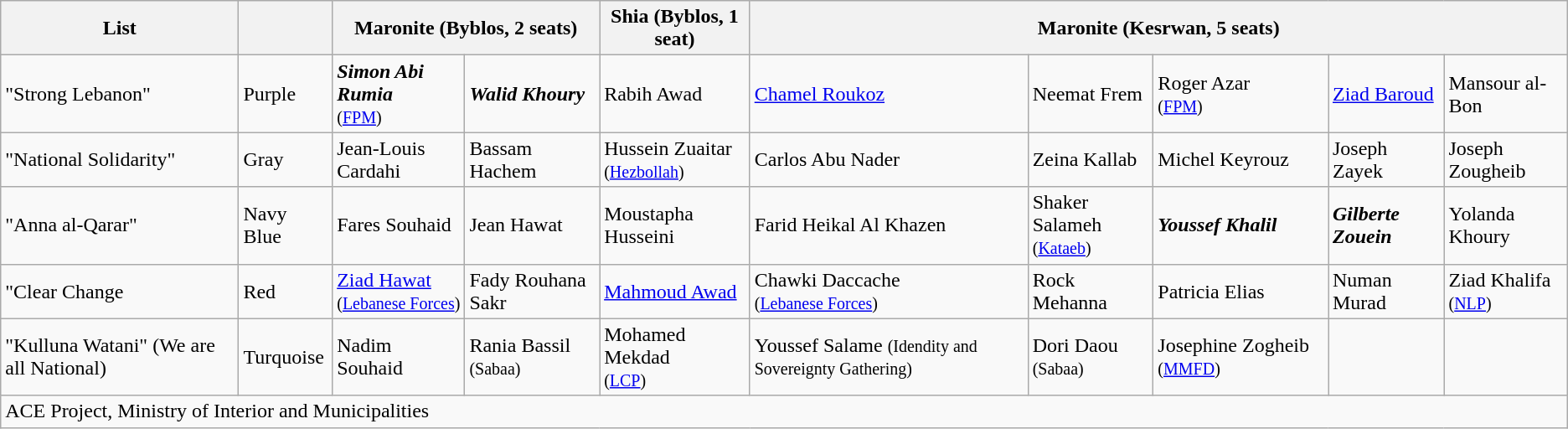<table class=wikitable style=text-align:left>
<tr>
<th>List</th>
<th></th>
<th colspan=2>Maronite (Byblos, 2 seats)</th>
<th>Shia (Byblos, 1 seat)</th>
<th colspan=5>Maronite (Kesrwan, 5 seats)</th>
</tr>
<tr>
<td align=left>"Strong Lebanon"</td>
<td>Purple</td>
<td><strong><em>Simon Abi Rumia</em></strong><br><small>(<a href='#'>FPM</a>)</small></td>
<td><strong><em>Walid Khoury</em></strong></td>
<td>Rabih Awad</td>
<td><a href='#'>Chamel Roukoz</a></td>
<td>Neemat Frem</td>
<td>Roger Azar<br><small>(<a href='#'>FPM</a>)</small></td>
<td><a href='#'>Ziad Baroud</a></td>
<td>Mansour al-Bon</td>
</tr>
<tr>
<td align=left>"National Solidarity"</td>
<td>Gray</td>
<td>Jean-Louis Cardahi</td>
<td>Bassam Hachem</td>
<td>Hussein Zuaitar<br><small>(<a href='#'>Hezbollah</a>)</small></td>
<td>Carlos Abu Nader</td>
<td>Zeina Kallab</td>
<td>Michel Keyrouz</td>
<td>Joseph Zayek</td>
<td>Joseph Zougheib</td>
</tr>
<tr>
<td align=left>"Anna al-Qarar"</td>
<td>Navy Blue</td>
<td>Fares Souhaid</td>
<td>Jean Hawat</td>
<td>Moustapha Husseini</td>
<td>Farid Heikal Al Khazen</td>
<td>Shaker Salameh<br><small>(<a href='#'>Kataeb</a>)</small></td>
<td><strong><em>Youssef Khalil</em></strong></td>
<td><strong><em>Gilberte Zouein</em></strong></td>
<td>Yolanda Khoury</td>
</tr>
<tr>
<td align=left>"Clear Change</td>
<td>Red</td>
<td><a href='#'>Ziad Hawat</a><br><small>(<a href='#'>Lebanese Forces</a>)</small></td>
<td>Fady Rouhana Sakr</td>
<td><a href='#'>Mahmoud Awad</a></td>
<td>Chawki Daccache<br><small>(<a href='#'>Lebanese Forces</a>)</small></td>
<td>Rock Mehanna</td>
<td>Patricia Elias</td>
<td>Numan Murad</td>
<td>Ziad Khalifa<br><small>(<a href='#'>NLP</a>)</small></td>
</tr>
<tr>
<td align=left>"Kulluna Watani" (We are all National)</td>
<td>Turquoise</td>
<td>Nadim Souhaid</td>
<td>Rania Bassil <small>(Sabaa)</small></td>
<td>Mohamed Mekdad<br><small>(<a href='#'>LCP</a>)</small></td>
<td>Youssef Salame <small>(Idendity and Sovereignty Gathering)</small></td>
<td>Dori Daou <small>(Sabaa)</small></td>
<td>Josephine Zogheib <small>(<a href='#'>MMFD</a>)</small></td>
<td></td>
<td></td>
</tr>
<tr>
<td colspan="10" style="text-align:left;">ACE Project, Ministry of Interior and Municipalities</td>
</tr>
</table>
